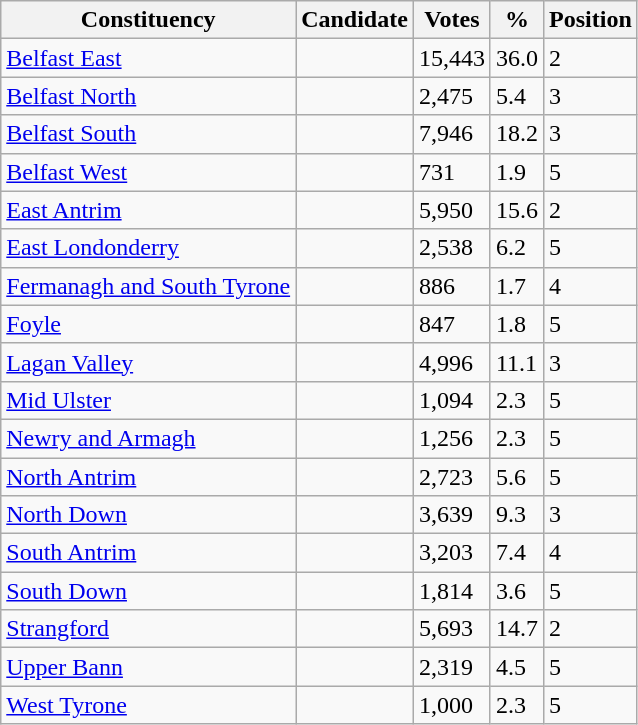<table class="wikitable sortable">
<tr>
<th>Constituency</th>
<th>Candidate</th>
<th>Votes</th>
<th>%</th>
<th>Position</th>
</tr>
<tr>
<td><a href='#'>Belfast East</a></td>
<td></td>
<td>15,443</td>
<td>36.0</td>
<td>2</td>
</tr>
<tr>
<td><a href='#'>Belfast North</a></td>
<td></td>
<td>2,475</td>
<td>5.4</td>
<td>3</td>
</tr>
<tr>
<td><a href='#'>Belfast South</a></td>
<td></td>
<td>7,946</td>
<td>18.2</td>
<td>3</td>
</tr>
<tr>
<td><a href='#'>Belfast West</a></td>
<td></td>
<td>731</td>
<td>1.9</td>
<td>5</td>
</tr>
<tr>
<td><a href='#'>East Antrim</a></td>
<td></td>
<td>5,950</td>
<td>15.6</td>
<td>2</td>
</tr>
<tr>
<td><a href='#'>East Londonderry</a></td>
<td></td>
<td>2,538</td>
<td>6.2</td>
<td>5</td>
</tr>
<tr>
<td><a href='#'>Fermanagh and South Tyrone</a></td>
<td></td>
<td>886</td>
<td>1.7</td>
<td>4</td>
</tr>
<tr>
<td><a href='#'>Foyle</a></td>
<td></td>
<td>847</td>
<td>1.8</td>
<td>5</td>
</tr>
<tr>
<td><a href='#'>Lagan Valley</a></td>
<td></td>
<td>4,996</td>
<td>11.1</td>
<td>3</td>
</tr>
<tr>
<td><a href='#'>Mid Ulster</a></td>
<td></td>
<td>1,094</td>
<td>2.3</td>
<td>5</td>
</tr>
<tr>
<td><a href='#'>Newry and Armagh</a></td>
<td></td>
<td>1,256</td>
<td>2.3</td>
<td>5</td>
</tr>
<tr>
<td><a href='#'>North Antrim</a></td>
<td></td>
<td>2,723</td>
<td>5.6</td>
<td>5</td>
</tr>
<tr>
<td><a href='#'>North Down</a></td>
<td></td>
<td>3,639</td>
<td>9.3</td>
<td>3</td>
</tr>
<tr>
<td><a href='#'>South Antrim</a></td>
<td></td>
<td>3,203</td>
<td>7.4</td>
<td>4</td>
</tr>
<tr>
<td><a href='#'>South Down</a></td>
<td></td>
<td>1,814</td>
<td>3.6</td>
<td>5</td>
</tr>
<tr>
<td><a href='#'>Strangford</a></td>
<td></td>
<td>5,693</td>
<td>14.7</td>
<td>2</td>
</tr>
<tr>
<td><a href='#'>Upper Bann</a></td>
<td></td>
<td>2,319</td>
<td>4.5</td>
<td>5</td>
</tr>
<tr>
<td><a href='#'>West Tyrone</a></td>
<td></td>
<td>1,000</td>
<td>2.3</td>
<td>5</td>
</tr>
</table>
